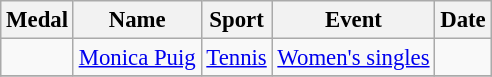<table class="wikitable sortable" style="font-size: 95%;">
<tr>
<th>Medal</th>
<th>Name</th>
<th>Sport</th>
<th>Event</th>
<th>Date</th>
</tr>
<tr>
<td></td>
<td><a href='#'>Monica Puig</a></td>
<td><a href='#'>Tennis</a></td>
<td><a href='#'>Women's singles</a></td>
<td></td>
</tr>
<tr>
</tr>
</table>
